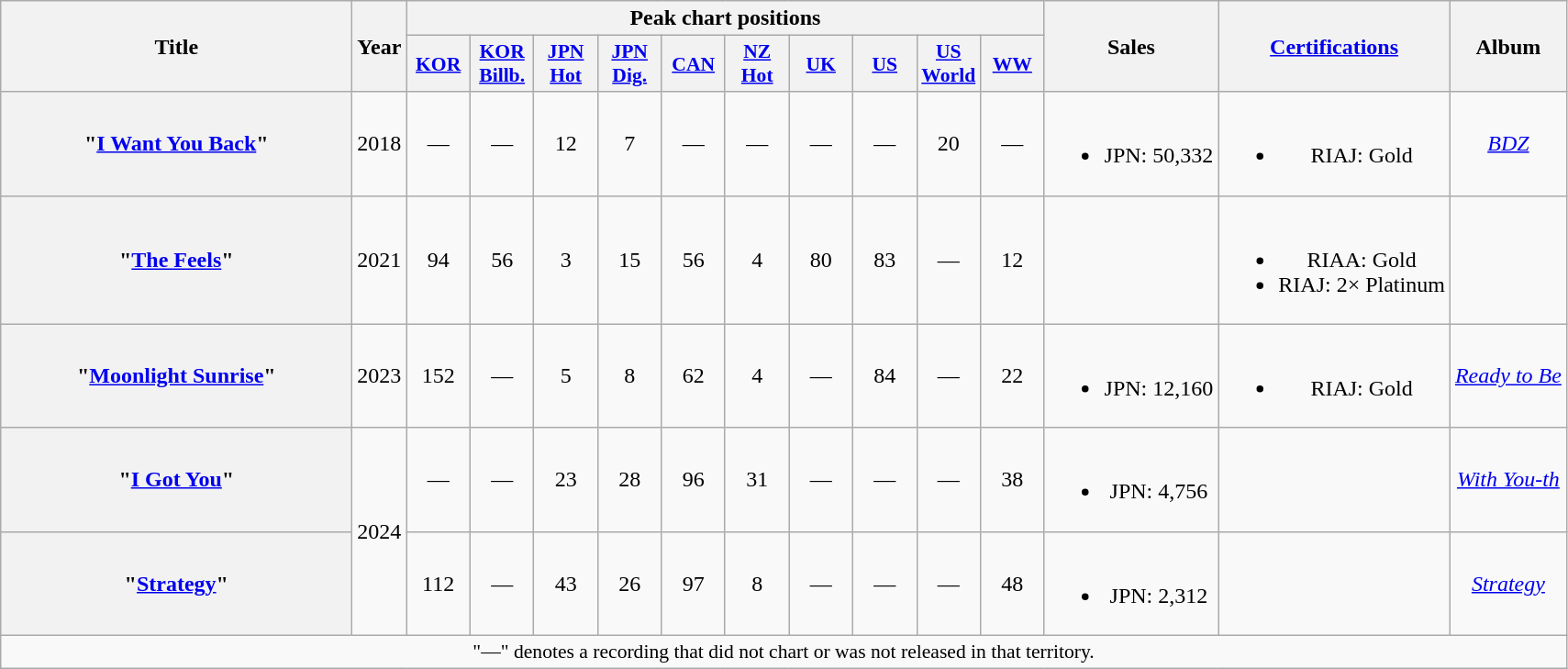<table class="wikitable plainrowheaders" style="text-align:center">
<tr>
<th scope="col" rowspan=2 style="width:15.5em">Title</th>
<th scope="col" rowspan=2 style="width:1em">Year</th>
<th scope="col" colspan=10>Peak chart positions</th>
<th scope="col" rowspan=2>Sales</th>
<th scope="col" rowspan=2><a href='#'>Certifications</a></th>
<th scope="col" rowspan=2>Album</th>
</tr>
<tr>
<th scope="col" style="width:2.75em;font-size:90%"><a href='#'>KOR</a><br></th>
<th scope="col" style="width:2.75em;font-size:90%"><a href='#'>KOR<br>Billb.</a><br></th>
<th scope="col" style="width:2.75em;font-size:90%"><a href='#'>JPN<br>Hot</a><br></th>
<th scope="col" style="width:2.75em;font-size:90%"><a href='#'>JPN Dig.</a><br></th>
<th scope="col" style="width:2.75em; font-size:90%"><a href='#'>CAN</a><br></th>
<th scope="col" style="width:2.75em;font-size:90%"><a href='#'>NZ<br>Hot</a><br></th>
<th scope="col" style="width:2.75em;font-size:90%"><a href='#'>UK</a><br></th>
<th scope="col" style="width:2.75em;font-size:90%"><a href='#'>US</a><br></th>
<th scope="col" style="width:2.75em;font-size:90%"><a href='#'>US<br>World</a><br></th>
<th scope="col" style="width:2.75em;font-size:90%"><a href='#'>WW</a><br></th>
</tr>
<tr>
<th scope=row>"<a href='#'>I Want You Back</a>"</th>
<td>2018</td>
<td>—</td>
<td>—</td>
<td>12</td>
<td>7</td>
<td>—</td>
<td>—</td>
<td>—</td>
<td>—</td>
<td>20</td>
<td>—</td>
<td><br><ul><li>JPN: 50,332</li></ul></td>
<td><br><ul><li>RIAJ: Gold</li></ul></td>
<td><em><a href='#'>BDZ</a></em></td>
</tr>
<tr>
<th scope=row>"<a href='#'>The Feels</a>"</th>
<td>2021</td>
<td>94</td>
<td>56</td>
<td>3</td>
<td>15</td>
<td>56</td>
<td>4</td>
<td>80</td>
<td>83</td>
<td>—</td>
<td>12</td>
<td></td>
<td><br><ul><li>RIAA: Gold</li><li>RIAJ: 2× Platinum</li></ul></td>
<td></td>
</tr>
<tr>
<th scope=row>"<a href='#'>Moonlight Sunrise</a>"</th>
<td>2023</td>
<td>152</td>
<td>—</td>
<td>5</td>
<td>8</td>
<td>62</td>
<td>4</td>
<td>—</td>
<td>84</td>
<td>—</td>
<td>22</td>
<td><br><ul><li>JPN: 12,160</li></ul></td>
<td><br><ul><li>RIAJ: Gold</li></ul></td>
<td><em><a href='#'>Ready to Be</a></em></td>
</tr>
<tr>
<th scope=row>"<a href='#'>I Got You</a>"</th>
<td rowspan=2>2024</td>
<td>—</td>
<td>—</td>
<td>23</td>
<td>28</td>
<td>96</td>
<td>31</td>
<td>—</td>
<td>—</td>
<td>—</td>
<td>38</td>
<td><br><ul><li>JPN: 4,756</li></ul></td>
<td></td>
<td><em><a href='#'>With You-th</a></em></td>
</tr>
<tr>
<th scope=row>"<a href='#'>Strategy</a>"<br></th>
<td>112</td>
<td>—</td>
<td>43</td>
<td>26</td>
<td>97</td>
<td>8</td>
<td>—</td>
<td>—</td>
<td>—</td>
<td>48</td>
<td><br><ul><li>JPN: 2,312</li></ul></td>
<td></td>
<td><em><a href='#'>Strategy</a></em></td>
</tr>
<tr>
<td colspan=15 style="font-size:90%">"—" denotes a recording that did not chart or was not released in that territory.</td>
</tr>
</table>
